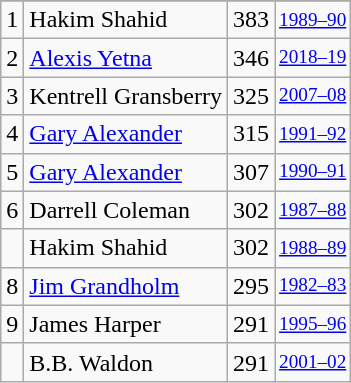<table class="wikitable">
<tr>
</tr>
<tr>
<td>1</td>
<td>Hakim Shahid</td>
<td>383</td>
<td style="font-size:80%;"><a href='#'>1989–90</a></td>
</tr>
<tr>
<td>2</td>
<td><a href='#'>Alexis Yetna</a></td>
<td>346</td>
<td style="font-size:80%;"><a href='#'>2018–19</a></td>
</tr>
<tr>
<td>3</td>
<td>Kentrell Gransberry</td>
<td>325</td>
<td style="font-size:80%;"><a href='#'>2007–08</a></td>
</tr>
<tr>
<td>4</td>
<td><a href='#'>Gary Alexander</a></td>
<td>315</td>
<td style="font-size:80%;"><a href='#'>1991–92</a></td>
</tr>
<tr>
<td>5</td>
<td><a href='#'>Gary Alexander</a></td>
<td>307</td>
<td style="font-size:80%;"><a href='#'>1990–91</a></td>
</tr>
<tr>
<td>6</td>
<td>Darrell Coleman</td>
<td>302</td>
<td style="font-size:80%;"><a href='#'>1987–88</a></td>
</tr>
<tr>
<td></td>
<td>Hakim Shahid</td>
<td>302</td>
<td style="font-size:80%;"><a href='#'>1988–89</a></td>
</tr>
<tr>
<td>8</td>
<td><a href='#'>Jim Grandholm</a></td>
<td>295</td>
<td style="font-size:80%;"><a href='#'>1982–83</a></td>
</tr>
<tr>
<td>9</td>
<td>James Harper</td>
<td>291</td>
<td style="font-size:80%;"><a href='#'>1995–96</a></td>
</tr>
<tr>
<td></td>
<td>B.B. Waldon</td>
<td>291</td>
<td style="font-size:80%;"><a href='#'>2001–02</a></td>
</tr>
</table>
